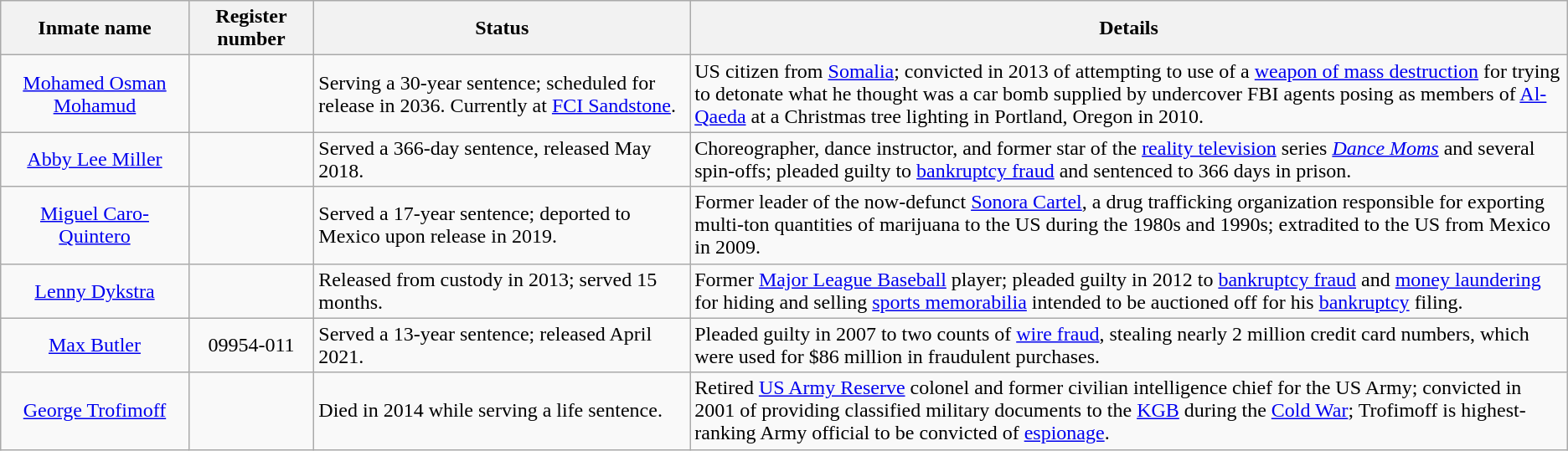<table class="wikitable sortable">
<tr>
<th width=12%>Inmate name</th>
<th width=8%>Register number</th>
<th width=24%>Status</th>
<th width=56%>Details</th>
</tr>
<tr>
<td style="text-align:center;"><a href='#'>Mohamed Osman Mohamud</a></td>
<td style="text-align:center;"> </td>
<td>Serving a 30-year sentence; scheduled for release in 2036. Currently at <a href='#'>FCI Sandstone</a>.</td>
<td>US citizen from <a href='#'>Somalia</a>; convicted in 2013 of attempting to use of a <a href='#'>weapon of mass destruction</a> for trying to detonate what he thought was a car bomb supplied by undercover FBI agents posing as members of <a href='#'>Al-Qaeda</a> at a Christmas tree lighting in Portland, Oregon in 2010.</td>
</tr>
<tr>
<td align="center"><a href='#'>Abby Lee Miller</a></td>
<td align="center"></td>
<td>Served a 366-day sentence, released May 2018.</td>
<td>Choreographer, dance instructor, and former star of the <a href='#'>reality television</a> series <em><a href='#'>Dance Moms</a></em> and several spin-offs; pleaded guilty to <a href='#'>bankruptcy fraud</a> and sentenced to 366 days in prison.</td>
</tr>
<tr>
<td align="center"><a href='#'>Miguel Caro-Quintero</a></td>
<td align="center"> </td>
<td>Served a 17-year sentence; deported to Mexico upon release in 2019.</td>
<td>Former leader of the now-defunct <a href='#'>Sonora Cartel</a>, a drug trafficking organization responsible for exporting multi-ton quantities of marijuana to the US during the 1980s and 1990s; extradited to the US from Mexico in 2009.</td>
</tr>
<tr>
<td align="center"><a href='#'>Lenny Dykstra</a></td>
<td align="center"></td>
<td>Released from custody in 2013; served 15 months.</td>
<td>Former <a href='#'>Major League Baseball</a> player; pleaded guilty in 2012 to <a href='#'>bankruptcy fraud</a> and <a href='#'>money laundering</a> for hiding and selling <a href='#'>sports memorabilia</a> intended to be auctioned off for his <a href='#'>bankruptcy</a> filing.</td>
</tr>
<tr>
<td style="text-align:center;"><a href='#'>Max Butler</a></td>
<td style="text-align:center;">09954-011</td>
<td>Served a 13-year sentence; released April 2021.</td>
<td>Pleaded guilty in 2007 to two counts of <a href='#'>wire fraud</a>, stealing nearly 2 million credit card numbers, which were used for $86 million in fraudulent purchases.</td>
</tr>
<tr>
<td align="center"><a href='#'>George Trofimoff</a></td>
<td align="center"></td>
<td>Died in 2014 while serving a life sentence.</td>
<td>Retired <a href='#'>US Army Reserve</a> colonel and former civilian intelligence chief for the US Army; convicted in 2001 of providing classified military documents to the <a href='#'>KGB</a> during the <a href='#'>Cold War</a>; Trofimoff is highest-ranking Army official to be convicted of <a href='#'>espionage</a>.</td>
</tr>
</table>
